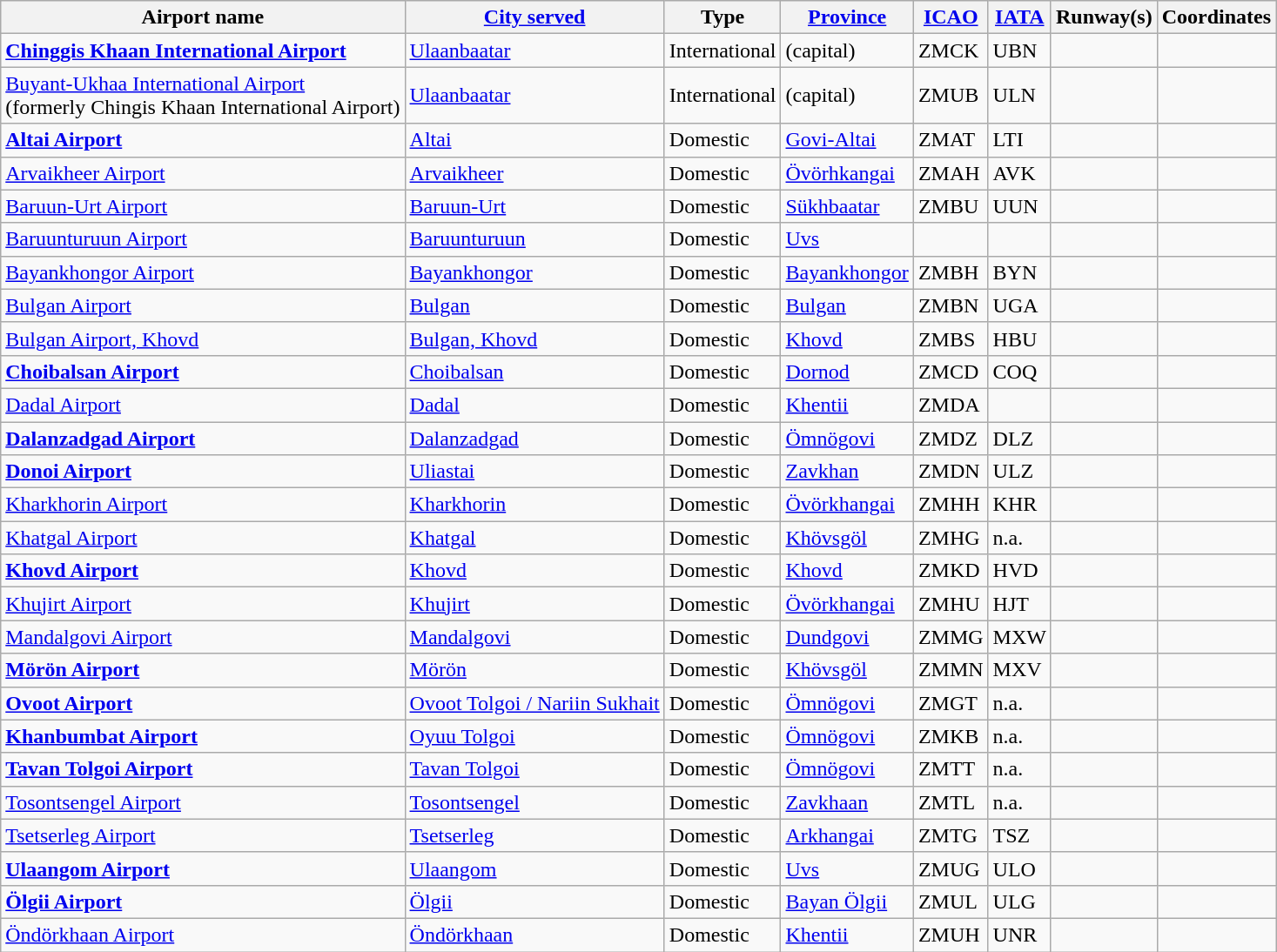<table class="wikitable sortable" style="clear: both">
<tr>
<th>Airport name</th>
<th><a href='#'>City served</a></th>
<th>Type</th>
<th><a href='#'>Province</a></th>
<th><a href='#'>ICAO</a></th>
<th><a href='#'>IATA</a></th>
<th>Runway(s)</th>
<th>Coordinates</th>
</tr>
<tr>
<td><strong><a href='#'>Chinggis Khaan International Airport</a></strong><br></td>
<td><a href='#'>Ulaanbaatar</a></td>
<td>International</td>
<td>(capital)</td>
<td>ZMCK</td>
<td>UBN</td>
<td></td>
<td></td>
</tr>
<tr>
<td><a href='#'>Buyant-Ukhaa International Airport</a><br>(formerly Chingis Khaan International Airport)</td>
<td><a href='#'>Ulaanbaatar</a></td>
<td>International</td>
<td>(capital)</td>
<td>ZMUB</td>
<td>ULN</td>
<td></td>
<td></td>
</tr>
<tr>
<td><strong><a href='#'>Altai Airport</a></strong></td>
<td><a href='#'>Altai</a></td>
<td>Domestic</td>
<td><a href='#'>Govi-Altai</a></td>
<td>ZMAT</td>
<td>LTI</td>
<td></td>
<td></td>
</tr>
<tr>
<td><a href='#'>Arvaikheer Airport</a></td>
<td><a href='#'>Arvaikheer</a></td>
<td>Domestic</td>
<td><a href='#'>Övörhkangai</a></td>
<td>ZMAH</td>
<td>AVK</td>
<td></td>
<td></td>
</tr>
<tr>
<td><a href='#'>Baruun-Urt Airport</a></td>
<td><a href='#'>Baruun-Urt</a></td>
<td>Domestic</td>
<td><a href='#'>Sükhbaatar</a></td>
<td>ZMBU</td>
<td>UUN</td>
<td></td>
<td></td>
</tr>
<tr>
<td><a href='#'>Baruunturuun Airport</a></td>
<td><a href='#'>Baruunturuun</a></td>
<td>Domestic</td>
<td><a href='#'>Uvs</a></td>
<td></td>
<td></td>
<td></td>
<td></td>
</tr>
<tr>
<td><a href='#'>Bayankhongor Airport</a></td>
<td><a href='#'>Bayankhongor</a></td>
<td>Domestic</td>
<td><a href='#'>Bayankhongor</a></td>
<td>ZMBH</td>
<td>BYN</td>
<td></td>
<td></td>
</tr>
<tr>
<td><a href='#'>Bulgan Airport</a></td>
<td><a href='#'>Bulgan</a></td>
<td>Domestic</td>
<td><a href='#'>Bulgan</a></td>
<td>ZMBN</td>
<td>UGA</td>
<td></td>
<td></td>
</tr>
<tr>
<td><a href='#'>Bulgan Airport, Khovd</a></td>
<td><a href='#'>Bulgan, Khovd</a></td>
<td>Domestic</td>
<td><a href='#'>Khovd</a></td>
<td>ZMBS</td>
<td>HBU</td>
<td></td>
<td></td>
</tr>
<tr>
<td><strong><a href='#'>Choibalsan Airport</a></strong></td>
<td><a href='#'>Choibalsan</a></td>
<td>Domestic</td>
<td><a href='#'>Dornod</a></td>
<td>ZMCD</td>
<td>COQ</td>
<td></td>
<td></td>
</tr>
<tr>
<td><a href='#'>Dadal Airport</a></td>
<td><a href='#'>Dadal</a></td>
<td>Domestic</td>
<td><a href='#'>Khentii</a></td>
<td>ZMDA</td>
<td></td>
<td></td>
<td></td>
</tr>
<tr>
<td><strong><a href='#'>Dalanzadgad Airport</a></strong></td>
<td><a href='#'>Dalanzadgad</a></td>
<td>Domestic</td>
<td><a href='#'>Ömnögovi</a></td>
<td>ZMDZ</td>
<td>DLZ</td>
<td></td>
<td></td>
</tr>
<tr>
<td><strong><a href='#'>Donoi Airport</a></strong></td>
<td><a href='#'>Uliastai</a></td>
<td>Domestic</td>
<td><a href='#'>Zavkhan</a></td>
<td>ZMDN</td>
<td>ULZ</td>
<td></td>
<td></td>
</tr>
<tr>
<td><a href='#'>Kharkhorin Airport</a></td>
<td><a href='#'>Kharkhorin</a></td>
<td>Domestic</td>
<td><a href='#'>Övörkhangai</a></td>
<td>ZMHH</td>
<td>KHR</td>
<td></td>
<td></td>
</tr>
<tr>
<td><a href='#'>Khatgal Airport</a></td>
<td><a href='#'>Khatgal</a></td>
<td>Domestic</td>
<td><a href='#'>Khövsgöl</a></td>
<td>ZMHG</td>
<td>n.a.</td>
<td></td>
<td></td>
</tr>
<tr>
<td><strong><a href='#'>Khovd Airport</a></strong></td>
<td><a href='#'>Khovd</a></td>
<td>Domestic</td>
<td><a href='#'>Khovd</a></td>
<td>ZMKD</td>
<td>HVD</td>
<td></td>
<td></td>
</tr>
<tr>
<td><a href='#'>Khujirt Airport</a></td>
<td><a href='#'>Khujirt</a></td>
<td>Domestic</td>
<td><a href='#'>Övörkhangai</a></td>
<td>ZMHU</td>
<td>HJT</td>
<td></td>
<td></td>
</tr>
<tr>
<td><a href='#'>Mandalgovi Airport</a></td>
<td><a href='#'>Mandalgovi</a></td>
<td>Domestic</td>
<td><a href='#'>Dundgovi</a></td>
<td>ZMMG</td>
<td>MXW</td>
<td></td>
<td></td>
</tr>
<tr>
<td><strong><a href='#'>Mörön Airport</a></strong></td>
<td><a href='#'>Mörön</a></td>
<td>Domestic</td>
<td><a href='#'>Khövsgöl</a></td>
<td>ZMMN</td>
<td>MXV</td>
<td></td>
<td></td>
</tr>
<tr>
<td><strong><a href='#'>Ovoot Airport</a></strong></td>
<td><a href='#'>Ovoot Tolgoi / Nariin Sukhait</a></td>
<td>Domestic</td>
<td><a href='#'>Ömnögovi</a></td>
<td>ZMGT</td>
<td>n.a.</td>
<td></td>
<td></td>
</tr>
<tr>
<td><strong><a href='#'>Khanbumbat Airport</a></strong></td>
<td><a href='#'>Oyuu Tolgoi</a></td>
<td>Domestic</td>
<td><a href='#'>Ömnögovi</a></td>
<td>ZMKB</td>
<td>n.a.</td>
<td></td>
<td></td>
</tr>
<tr>
<td><strong><a href='#'>Tavan Tolgoi Airport</a></strong></td>
<td><a href='#'>Tavan Tolgoi</a></td>
<td>Domestic</td>
<td><a href='#'>Ömnögovi</a></td>
<td>ZMTT</td>
<td>n.a.</td>
<td></td>
<td></td>
</tr>
<tr>
<td><a href='#'>Tosontsengel Airport</a></td>
<td><a href='#'>Tosontsengel</a></td>
<td>Domestic</td>
<td><a href='#'>Zavkhaan</a></td>
<td>ZMTL</td>
<td>n.a.</td>
<td></td>
<td></td>
</tr>
<tr>
<td><a href='#'>Tsetserleg Airport</a></td>
<td><a href='#'>Tsetserleg</a></td>
<td>Domestic</td>
<td><a href='#'>Arkhangai</a></td>
<td>ZMTG</td>
<td>TSZ</td>
<td></td>
<td></td>
</tr>
<tr>
<td><strong><a href='#'>Ulaangom Airport</a></strong></td>
<td><a href='#'>Ulaangom</a></td>
<td>Domestic</td>
<td><a href='#'>Uvs</a></td>
<td>ZMUG</td>
<td>ULO</td>
<td></td>
<td></td>
</tr>
<tr>
<td><strong><a href='#'>Ölgii Airport</a></strong></td>
<td><a href='#'>Ölgii</a></td>
<td>Domestic</td>
<td><a href='#'>Bayan Ölgii</a></td>
<td>ZMUL</td>
<td>ULG</td>
<td></td>
<td></td>
</tr>
<tr>
<td><a href='#'>Öndörkhaan Airport</a></td>
<td><a href='#'>Öndörkhaan</a></td>
<td>Domestic</td>
<td><a href='#'>Khentii</a></td>
<td>ZMUH</td>
<td>UNR</td>
<td></td>
<td></td>
</tr>
</table>
